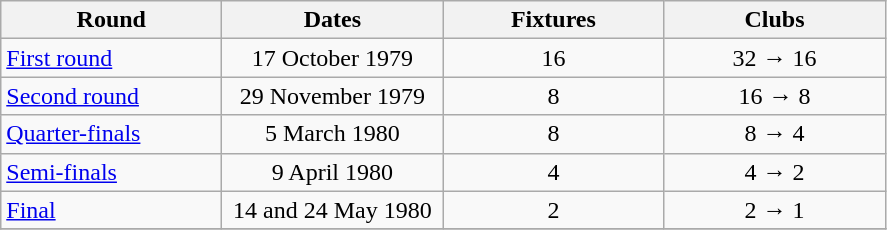<table class="wikitable" style="text-align:left">
<tr>
<th width=140>Round</th>
<th width=140>Dates</th>
<th width=140>Fixtures</th>
<th width=140>Clubs</th>
</tr>
<tr>
<td><a href='#'>First round</a></td>
<td align="center">17 October 1979</td>
<td align="center">16</td>
<td align="center">32 → 16</td>
</tr>
<tr>
<td><a href='#'>Second round</a></td>
<td align="center">29 November 1979</td>
<td align="center">8</td>
<td align="center">16 → 8</td>
</tr>
<tr>
<td><a href='#'>Quarter-finals</a></td>
<td align="center">5 March 1980</td>
<td align="center">8</td>
<td align="center">8 → 4</td>
</tr>
<tr>
<td><a href='#'>Semi-finals</a></td>
<td align="center">9 April 1980</td>
<td align="center">4</td>
<td align="center">4 → 2</td>
</tr>
<tr>
<td><a href='#'>Final</a></td>
<td align="center">14 and 24 May 1980</td>
<td align="center">2</td>
<td align="center">2 → 1</td>
</tr>
<tr>
</tr>
</table>
